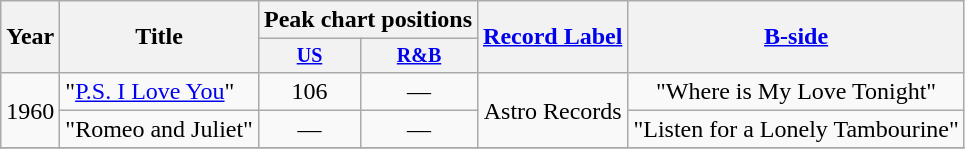<table class="wikitable" style=text-align:center;>
<tr>
<th rowspan="2">Year</th>
<th rowspan="2">Title</th>
<th colspan="2">Peak chart positions</th>
<th rowspan="2"><a href='#'>Record Label</a></th>
<th rowspan="2"><a href='#'>B-side</a></th>
</tr>
<tr style="font-size:smaller;">
<th align=centre><a href='#'>US</a></th>
<th align=centre><a href='#'>R&B</a></th>
</tr>
<tr>
<td rowspan="2">1960</td>
<td align=left>"<a href='#'>P.S. I Love You</a>"</td>
<td>106</td>
<td>—</td>
<td rowspan="2">Astro Records</td>
<td>"Where is My Love Tonight"</td>
</tr>
<tr>
<td align=left>"Romeo and Juliet"</td>
<td>—</td>
<td>—</td>
<td>"Listen for a Lonely Tambourine"</td>
</tr>
<tr>
</tr>
</table>
